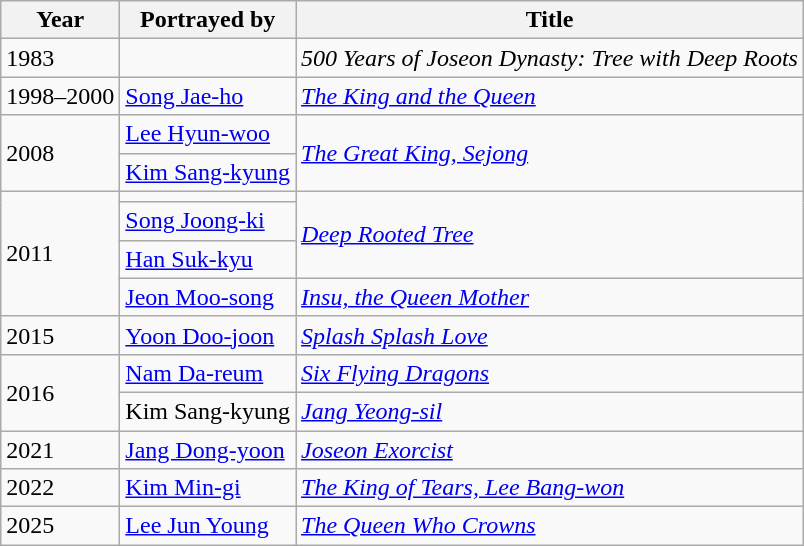<table class="wikitable">
<tr>
<th>Year</th>
<th>Portrayed by</th>
<th>Title</th>
</tr>
<tr>
<td>1983</td>
<td></td>
<td><em>500 Years of Joseon Dynasty: Tree with Deep Roots</em></td>
</tr>
<tr>
<td>1998–2000</td>
<td><a href='#'>Song Jae-ho</a></td>
<td><em><a href='#'>The King and the Queen</a></em></td>
</tr>
<tr>
<td rowspan="2">2008</td>
<td><a href='#'>Lee Hyun-woo</a></td>
<td rowspan="2"><em><a href='#'>The Great King, Sejong</a></em></td>
</tr>
<tr>
<td><a href='#'>Kim Sang-kyung</a></td>
</tr>
<tr>
<td rowspan="4">2011</td>
<td></td>
<td rowspan="3"><em><a href='#'>Deep Rooted Tree</a></em></td>
</tr>
<tr>
<td><a href='#'>Song Joong-ki</a></td>
</tr>
<tr>
<td><a href='#'>Han Suk-kyu</a></td>
</tr>
<tr>
<td><a href='#'>Jeon Moo-song</a></td>
<td><em><a href='#'>Insu, the Queen Mother</a></em></td>
</tr>
<tr>
<td>2015</td>
<td><a href='#'>Yoon Doo-joon</a></td>
<td><em><a href='#'>Splash Splash Love</a></em></td>
</tr>
<tr>
<td rowspan="2">2016</td>
<td><a href='#'>Nam Da-reum</a></td>
<td><em><a href='#'>Six Flying Dragons</a></em></td>
</tr>
<tr>
<td>Kim Sang-kyung</td>
<td><em><a href='#'>Jang Yeong-sil</a></em></td>
</tr>
<tr>
<td>2021</td>
<td><a href='#'>Jang Dong-yoon</a></td>
<td><em><a href='#'>Joseon Exorcist</a></em></td>
</tr>
<tr>
<td>2022</td>
<td><a href='#'>Kim Min-gi</a></td>
<td><em><a href='#'>The King of Tears, Lee Bang-won</a></em></td>
</tr>
<tr>
<td>2025</td>
<td><a href='#'>Lee Jun Young</a></td>
<td><em><a href='#'>The Queen Who Crowns</a></em></td>
</tr>
</table>
